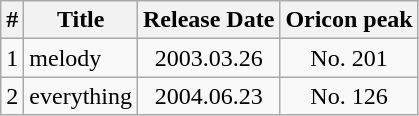<table class="wikitable">
<tr>
<th>#</th>
<th>Title</th>
<th>Release Date</th>
<th>Oricon peak</th>
</tr>
<tr>
<td>1</td>
<td>melody</td>
<td align="center">2003.03.26</td>
<td align="center">No. 201</td>
</tr>
<tr>
<td>2</td>
<td>everything</td>
<td align="center">2004.06.23</td>
<td align="center">No. 126</td>
</tr>
</table>
